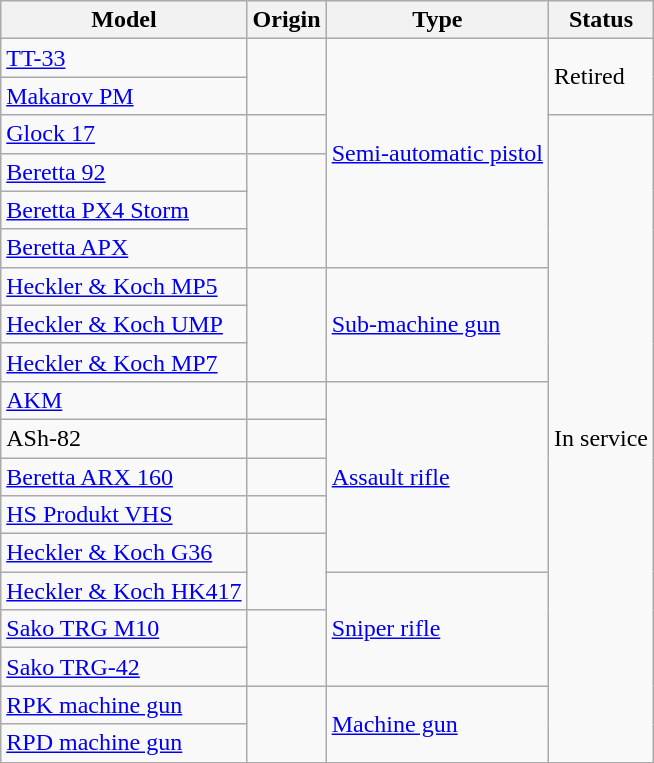<table class="wikitable">
<tr>
<th>Model</th>
<th>Origin</th>
<th>Type</th>
<th>Status</th>
</tr>
<tr>
<td><a href='#'>TT-33</a></td>
<td rowspan="2"></td>
<td rowspan="6"><a href='#'>Semi-automatic pistol</a></td>
<td rowspan="2">Retired</td>
</tr>
<tr>
<td><a href='#'>Makarov PM</a></td>
</tr>
<tr>
<td><a href='#'>Glock 17</a></td>
<td></td>
<td rowspan="17">In service</td>
</tr>
<tr>
<td><a href='#'>Beretta 92</a></td>
<td rowspan="3"></td>
</tr>
<tr>
<td><a href='#'>Beretta PX4 Storm</a></td>
</tr>
<tr>
<td><a href='#'>Beretta APX</a></td>
</tr>
<tr>
<td><a href='#'>Heckler & Koch MP5</a></td>
<td rowspan="3"></td>
<td rowspan="3"><a href='#'>Sub-machine gun</a></td>
</tr>
<tr>
<td><a href='#'>Heckler & Koch UMP</a></td>
</tr>
<tr>
<td><a href='#'>Heckler & Koch MP7</a></td>
</tr>
<tr>
<td><a href='#'>AKM</a></td>
<td></td>
<td rowspan="5"><a href='#'>Assault rifle</a></td>
</tr>
<tr>
<td>ASh-82</td>
<td></td>
</tr>
<tr>
<td><a href='#'>Beretta ARX 160</a></td>
<td></td>
</tr>
<tr>
<td><a href='#'>HS Produkt VHS</a></td>
<td></td>
</tr>
<tr>
<td><a href='#'>Heckler & Koch G36</a></td>
<td rowspan="2"></td>
</tr>
<tr>
<td><a href='#'>Heckler & Koch HK417</a></td>
<td rowspan="3"><a href='#'>Sniper rifle</a></td>
</tr>
<tr>
<td><a href='#'>Sako TRG M10</a></td>
<td rowspan="2"></td>
</tr>
<tr>
<td><a href='#'>Sako TRG-42</a></td>
</tr>
<tr>
<td><a href='#'>RPK machine gun</a></td>
<td rowspan="2"></td>
<td rowspan="2"><a href='#'>Machine gun</a></td>
</tr>
<tr>
<td><a href='#'>RPD machine gun</a></td>
</tr>
</table>
